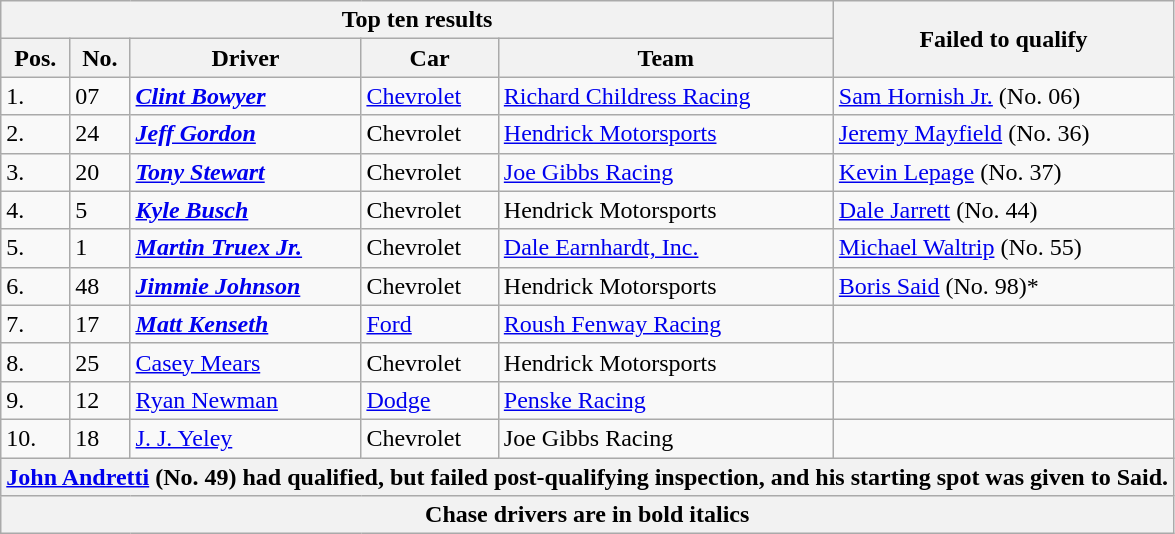<table class="wikitable">
<tr>
<th colspan=5>Top ten results</th>
<th rowspan=2>Failed to qualify</th>
</tr>
<tr>
<th>Pos.</th>
<th>No.</th>
<th>Driver</th>
<th>Car</th>
<th>Team</th>
</tr>
<tr>
<td>1.</td>
<td>07</td>
<td><strong><em><a href='#'>Clint Bowyer</a></em></strong></td>
<td><a href='#'>Chevrolet</a></td>
<td><a href='#'>Richard Childress Racing</a></td>
<td><a href='#'>Sam Hornish Jr.</a> (No. 06)</td>
</tr>
<tr>
<td>2.</td>
<td>24</td>
<td><strong><em><a href='#'>Jeff Gordon</a></em></strong></td>
<td>Chevrolet</td>
<td><a href='#'>Hendrick Motorsports</a></td>
<td><a href='#'>Jeremy Mayfield</a> (No. 36)</td>
</tr>
<tr>
<td>3.</td>
<td>20</td>
<td><strong><em><a href='#'>Tony Stewart</a></em></strong></td>
<td>Chevrolet</td>
<td><a href='#'>Joe Gibbs Racing</a></td>
<td><a href='#'>Kevin Lepage</a> (No. 37)</td>
</tr>
<tr>
<td>4.</td>
<td>5</td>
<td><strong><em><a href='#'>Kyle Busch</a></em></strong></td>
<td>Chevrolet</td>
<td>Hendrick Motorsports</td>
<td><a href='#'>Dale Jarrett</a> (No. 44)</td>
</tr>
<tr>
<td>5.</td>
<td>1</td>
<td><strong><em><a href='#'>Martin Truex Jr.</a></em></strong></td>
<td>Chevrolet</td>
<td><a href='#'>Dale Earnhardt, Inc.</a></td>
<td><a href='#'>Michael Waltrip</a> (No. 55)</td>
</tr>
<tr>
<td>6.</td>
<td>48</td>
<td><strong><em><a href='#'>Jimmie Johnson</a></em></strong></td>
<td>Chevrolet</td>
<td>Hendrick Motorsports</td>
<td><a href='#'>Boris Said</a> (No. 98)*</td>
</tr>
<tr>
<td>7.</td>
<td>17</td>
<td><strong><em><a href='#'>Matt Kenseth</a></em></strong></td>
<td><a href='#'>Ford</a></td>
<td><a href='#'>Roush Fenway Racing</a></td>
<td></td>
</tr>
<tr>
<td>8.</td>
<td>25</td>
<td><a href='#'>Casey Mears</a></td>
<td>Chevrolet</td>
<td>Hendrick Motorsports</td>
<td></td>
</tr>
<tr>
<td>9.</td>
<td>12</td>
<td><a href='#'>Ryan Newman</a></td>
<td><a href='#'>Dodge</a></td>
<td><a href='#'>Penske Racing</a></td>
<td></td>
</tr>
<tr>
<td>10.</td>
<td>18</td>
<td><a href='#'>J. J. Yeley</a></td>
<td>Chevrolet</td>
<td>Joe Gibbs Racing</td>
<td></td>
</tr>
<tr>
<th colspan=6><a href='#'>John Andretti</a> (No. 49) had qualified, but failed post-qualifying inspection, and his starting spot was given to Said.</th>
</tr>
<tr>
<th colspan=6><strong> Chase drivers are in </strong>bold italics<strong><em></th>
</tr>
</table>
